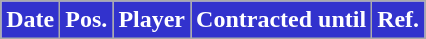<table class="wikitable plainrowheaders sortable">
<tr>
<th style="background:#3232CD;color:white">Date</th>
<th style="background:#3232CD;color:white">Pos.</th>
<th style="background:#3232CD;color:white">Player</th>
<th style="background:#3232CD;color:white">Contracted until</th>
<th style="background:#3232CD;color:white">Ref.</th>
</tr>
</table>
